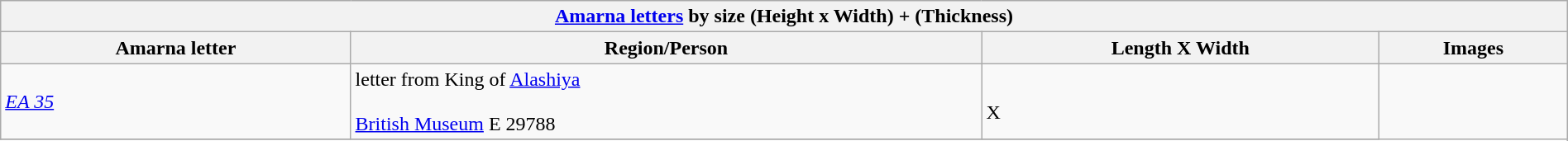<table class="wikitable" align="center" width="100%">
<tr>
<th colspan="5" align="center"><strong><a href='#'>Amarna letters</a> by size (Height x Width) + (Thickness)</strong></th>
</tr>
<tr>
<th>Amarna letter</th>
<th>Region/Person</th>
<th>Length X Width</th>
<th>Images</th>
</tr>
<tr>
<td><em><a href='#'>EA 35</a></em></td>
<td>letter from King of <a href='#'>Alashiya</a><br><br> <a href='#'>British Museum</a> E 29788</td>
<td> <br>X </td>
<td rowspan="99"></td>
</tr>
<tr>
</tr>
</table>
